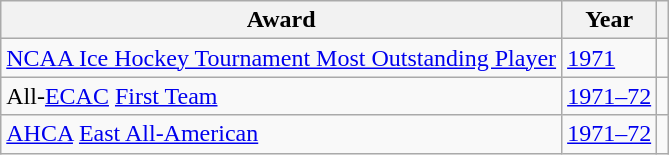<table class="wikitable">
<tr>
<th>Award</th>
<th>Year</th>
<th></th>
</tr>
<tr>
<td><a href='#'>NCAA Ice Hockey Tournament Most Outstanding Player</a></td>
<td><a href='#'>1971</a></td>
<td></td>
</tr>
<tr>
<td>All-<a href='#'>ECAC</a> <a href='#'>First Team</a></td>
<td><a href='#'>1971–72</a></td>
<td></td>
</tr>
<tr>
<td><a href='#'>AHCA</a> <a href='#'>East All-American</a></td>
<td><a href='#'>1971–72</a></td>
<td></td>
</tr>
</table>
